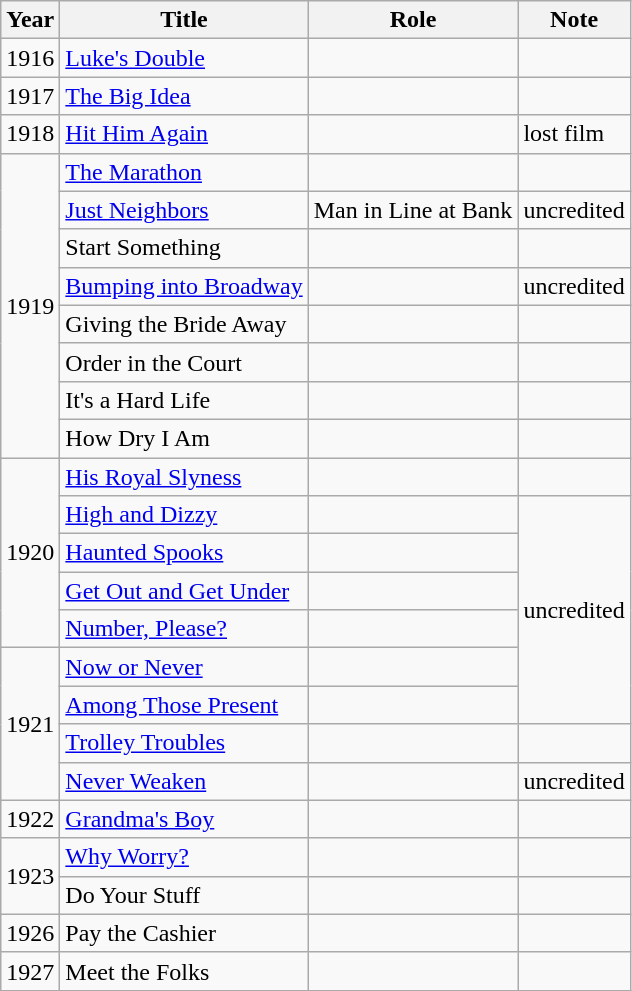<table class="wikitable sortable">
<tr>
<th>Year</th>
<th>Title</th>
<th>Role</th>
<th>Note</th>
</tr>
<tr>
<td>1916</td>
<td><a href='#'>Luke's Double</a></td>
<td></td>
<td></td>
</tr>
<tr>
<td>1917</td>
<td><a href='#'>The Big Idea</a></td>
<td></td>
<td></td>
</tr>
<tr>
<td>1918</td>
<td><a href='#'>Hit Him Again</a></td>
<td></td>
<td>lost film</td>
</tr>
<tr>
<td rowspan="8">1919</td>
<td><a href='#'>The Marathon</a></td>
<td></td>
<td></td>
</tr>
<tr>
<td><a href='#'>Just Neighbors</a></td>
<td>Man in Line at Bank</td>
<td>uncredited</td>
</tr>
<tr>
<td>Start Something</td>
<td></td>
<td></td>
</tr>
<tr>
<td><a href='#'>Bumping into Broadway</a></td>
<td></td>
<td>uncredited</td>
</tr>
<tr>
<td>Giving the Bride Away</td>
<td></td>
<td></td>
</tr>
<tr>
<td>Order in the Court</td>
<td></td>
<td></td>
</tr>
<tr>
<td>It's a Hard Life</td>
<td></td>
<td></td>
</tr>
<tr>
<td>How Dry I Am</td>
<td></td>
<td></td>
</tr>
<tr>
<td rowspan="5">1920</td>
<td><a href='#'>His Royal Slyness</a></td>
<td></td>
<td></td>
</tr>
<tr>
<td><a href='#'>High and Dizzy</a></td>
<td></td>
<td rowspan="6">uncredited</td>
</tr>
<tr>
<td><a href='#'>Haunted Spooks</a></td>
<td></td>
</tr>
<tr>
<td><a href='#'>Get Out and Get Under</a></td>
<td></td>
</tr>
<tr>
<td><a href='#'>Number, Please?</a></td>
<td></td>
</tr>
<tr>
<td rowspan="4">1921</td>
<td><a href='#'>Now or Never</a></td>
<td></td>
</tr>
<tr>
<td><a href='#'>Among Those Present</a></td>
<td></td>
</tr>
<tr>
<td><a href='#'>Trolley Troubles</a></td>
<td></td>
<td></td>
</tr>
<tr>
<td><a href='#'>Never Weaken</a></td>
<td></td>
<td>uncredited</td>
</tr>
<tr>
<td>1922</td>
<td><a href='#'>Grandma's Boy</a></td>
<td></td>
<td></td>
</tr>
<tr>
<td rowspan="2">1923</td>
<td><a href='#'>Why Worry?</a></td>
<td></td>
<td></td>
</tr>
<tr>
<td>Do Your Stuff</td>
<td></td>
<td></td>
</tr>
<tr>
<td>1926</td>
<td>Pay the Cashier</td>
<td></td>
<td></td>
</tr>
<tr>
<td>1927</td>
<td>Meet the Folks</td>
<td></td>
<td></td>
</tr>
</table>
